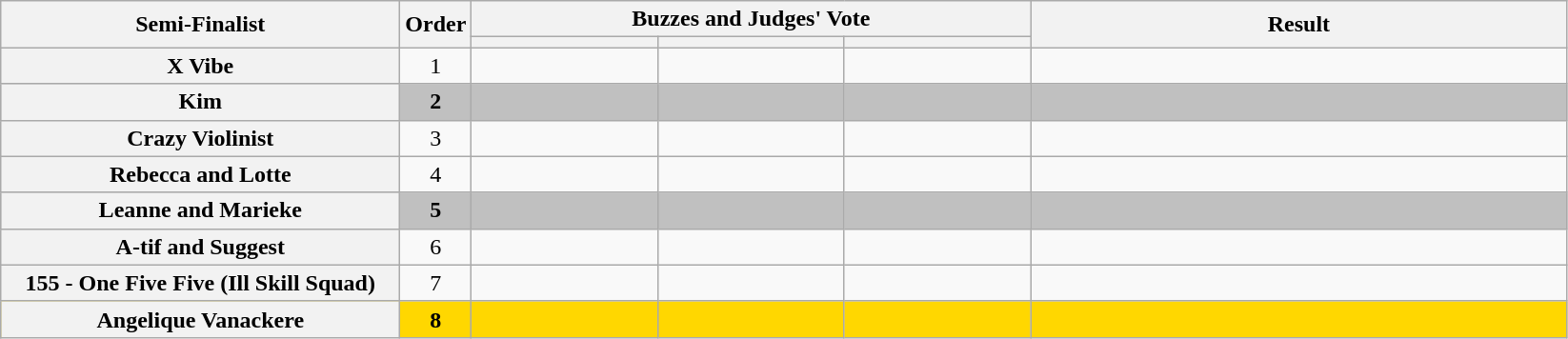<table class="wikitable plainrowheaders sortable" style="text-align:center;">
<tr>
<th scope="col" rowspan=2 class="unsortable" style="width:17em;">Semi-Finalist</th>
<th scope="col" rowspan=2 style="width:1em;">Order</th>
<th scope="col" colspan=3 class="unsortable" style="width:24em;">Buzzes and Judges' Vote</th>
<th scope="col" rowspan=2 style="width:23em;">Result</th>
</tr>
<tr>
<th scope="col" class="unsortable" style="width:6em;"></th>
<th scope="col" class="unsortable" style="width:6em;"></th>
<th scope="col" class="unsortable" style="width:6em;"></th>
</tr>
<tr>
<th scope="row">X Vibe</th>
<td>1</td>
<td style="text-align:center;"></td>
<td style="text-align:center;"></td>
<td style="text-align:center;"></td>
<td></td>
</tr>
<tr bgcolor=silver>
<th scope="row"><strong>Kim</strong></th>
<td><strong>2</strong></td>
<td style="text-align:center;"></td>
<td style="text-align:center;"></td>
<td style="text-align:center;"></td>
<td><strong></strong></td>
</tr>
<tr>
<th scope="row">Crazy Violinist</th>
<td>3</td>
<td style="text-align:center;"></td>
<td style="text-align:center;"></td>
<td style="text-align:center;"></td>
<td></td>
</tr>
<tr>
<th scope="row">Rebecca and Lotte</th>
<td>4</td>
<td style="text-align:center;"></td>
<td style="text-align:center;"></td>
<td style="text-align:center;"></td>
<td></td>
</tr>
<tr bgcolor=silver>
<th scope="row"><strong>Leanne and Marieke</strong></th>
<td><strong>5</strong></td>
<td style="text-align:center;"></td>
<td style="text-align:center;"></td>
<td style="text-align:center;"></td>
<td><strong></strong></td>
</tr>
<tr>
<th scope="row">A-tif and Suggest</th>
<td>6</td>
<td style="text-align:center;"></td>
<td style="text-align:center;"></td>
<td style="text-align:center;"></td>
<td></td>
</tr>
<tr>
<th scope="row">155 - One Five Five (Ill Skill Squad)</th>
<td>7</td>
<td style="text-align:center;"></td>
<td style="text-align:center;"></td>
<td style="text-align:center;"></td>
<td></td>
</tr>
<tr bgcolor=gold>
<th scope="row"><strong>Angelique Vanackere</strong></th>
<td><strong>8</strong></td>
<td style="text-align:center;"></td>
<td style="text-align:center;"></td>
<td style="text-align:center;"></td>
<td><strong></strong></td>
</tr>
</table>
